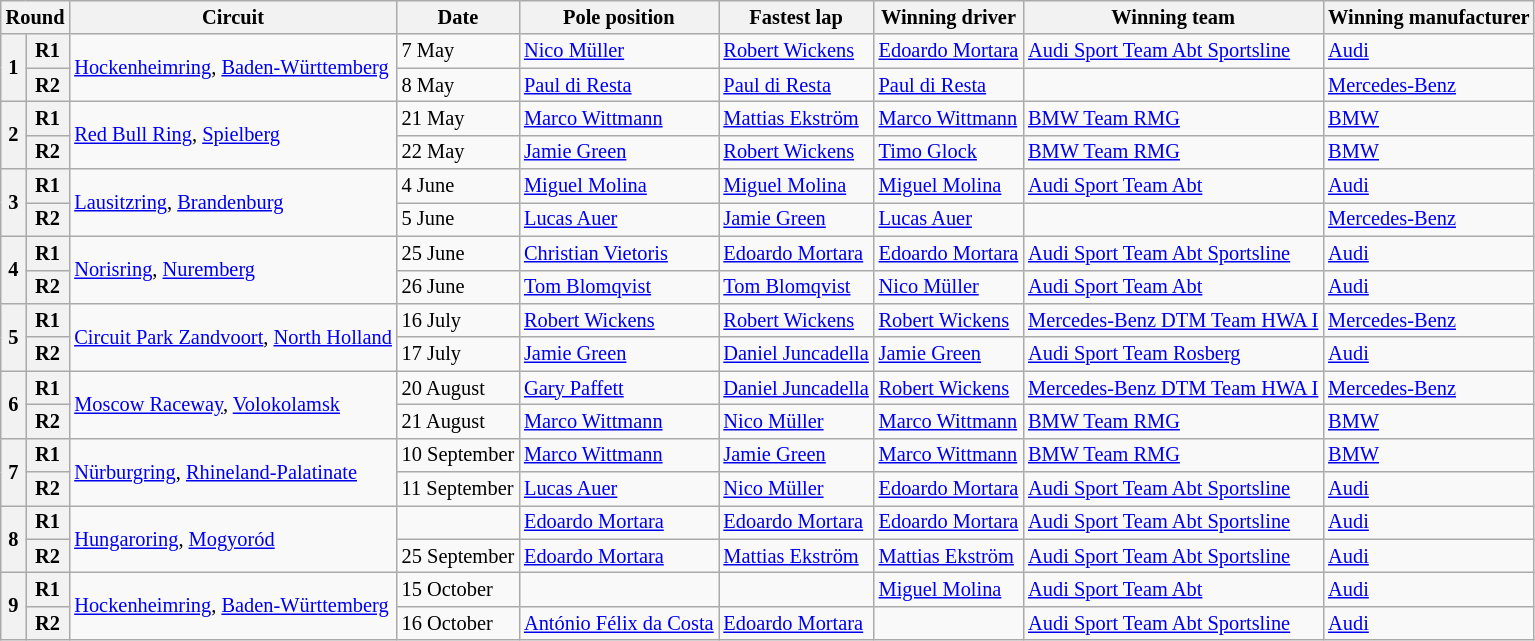<table class="wikitable" border="1" style="font-size: 85%;">
<tr>
<th colspan=2>Round</th>
<th>Circuit</th>
<th>Date</th>
<th>Pole position</th>
<th>Fastest lap</th>
<th>Winning driver</th>
<th>Winning team</th>
<th>Winning manufacturer</th>
</tr>
<tr>
<th rowspan=2>1</th>
<th>R1</th>
<td rowspan=2> <a href='#'>Hockenheimring</a>, <a href='#'>Baden-Württemberg</a></td>
<td>7 May</td>
<td> <a href='#'>Nico Müller</a></td>
<td> <a href='#'>Robert Wickens</a></td>
<td> <a href='#'>Edoardo Mortara</a></td>
<td><a href='#'>Audi Sport Team Abt Sportsline</a></td>
<td><a href='#'>Audi</a></td>
</tr>
<tr>
<th>R2</th>
<td>8 May</td>
<td> <a href='#'>Paul di Resta</a></td>
<td> <a href='#'>Paul di Resta</a></td>
<td> <a href='#'>Paul di Resta</a></td>
<td></td>
<td><a href='#'>Mercedes-Benz</a></td>
</tr>
<tr>
<th rowspan=2>2</th>
<th>R1</th>
<td rowspan=2> <a href='#'>Red Bull Ring</a>, <a href='#'>Spielberg</a></td>
<td>21 May</td>
<td> <a href='#'>Marco Wittmann</a></td>
<td> <a href='#'>Mattias Ekström</a></td>
<td> <a href='#'>Marco Wittmann</a></td>
<td><a href='#'>BMW Team RMG</a></td>
<td><a href='#'>BMW</a></td>
</tr>
<tr>
<th>R2</th>
<td>22 May</td>
<td> <a href='#'>Jamie Green</a></td>
<td> <a href='#'>Robert Wickens</a></td>
<td> <a href='#'>Timo Glock</a></td>
<td><a href='#'>BMW Team RMG</a></td>
<td><a href='#'>BMW</a></td>
</tr>
<tr>
<th rowspan=2>3</th>
<th>R1</th>
<td rowspan=2> <a href='#'>Lausitzring</a>, <a href='#'>Brandenburg</a></td>
<td>4 June</td>
<td> <a href='#'>Miguel Molina</a></td>
<td> <a href='#'>Miguel Molina</a></td>
<td> <a href='#'>Miguel Molina</a></td>
<td><a href='#'>Audi Sport Team Abt</a></td>
<td><a href='#'>Audi</a></td>
</tr>
<tr>
<th>R2</th>
<td>5 June</td>
<td> <a href='#'>Lucas Auer</a></td>
<td> <a href='#'>Jamie Green</a></td>
<td> <a href='#'>Lucas Auer</a></td>
<td></td>
<td><a href='#'>Mercedes-Benz</a></td>
</tr>
<tr>
<th rowspan=2>4</th>
<th>R1</th>
<td rowspan=2> <a href='#'>Norisring</a>, <a href='#'>Nuremberg</a></td>
<td>25 June</td>
<td> <a href='#'>Christian Vietoris</a></td>
<td> <a href='#'>Edoardo Mortara</a></td>
<td> <a href='#'>Edoardo Mortara</a></td>
<td><a href='#'>Audi Sport Team Abt Sportsline</a></td>
<td><a href='#'>Audi</a></td>
</tr>
<tr>
<th>R2</th>
<td>26 June</td>
<td> <a href='#'>Tom Blomqvist</a></td>
<td> <a href='#'>Tom Blomqvist</a></td>
<td> <a href='#'>Nico Müller</a></td>
<td><a href='#'>Audi Sport Team Abt</a></td>
<td><a href='#'>Audi</a></td>
</tr>
<tr>
<th rowspan=2>5</th>
<th>R1</th>
<td rowspan=2> <a href='#'>Circuit Park Zandvoort</a>, <a href='#'>North Holland</a></td>
<td>16 July</td>
<td> <a href='#'>Robert Wickens</a></td>
<td> <a href='#'>Robert Wickens</a></td>
<td> <a href='#'>Robert Wickens</a></td>
<td><a href='#'>Mercedes-Benz DTM Team HWA I</a></td>
<td><a href='#'>Mercedes-Benz</a></td>
</tr>
<tr>
<th>R2</th>
<td>17 July</td>
<td> <a href='#'>Jamie Green</a></td>
<td> <a href='#'>Daniel Juncadella</a></td>
<td> <a href='#'>Jamie Green</a></td>
<td><a href='#'>Audi Sport Team Rosberg</a></td>
<td><a href='#'>Audi</a></td>
</tr>
<tr>
<th rowspan=2>6</th>
<th>R1</th>
<td rowspan=2> <a href='#'>Moscow Raceway</a>, <a href='#'>Volokolamsk</a></td>
<td>20 August</td>
<td> <a href='#'>Gary Paffett</a></td>
<td> <a href='#'>Daniel Juncadella</a></td>
<td> <a href='#'>Robert Wickens</a></td>
<td><a href='#'>Mercedes-Benz DTM Team HWA I</a></td>
<td><a href='#'>Mercedes-Benz</a></td>
</tr>
<tr>
<th>R2</th>
<td>21 August</td>
<td> <a href='#'>Marco Wittmann</a></td>
<td> <a href='#'>Nico Müller</a></td>
<td> <a href='#'>Marco Wittmann</a></td>
<td><a href='#'>BMW Team RMG</a></td>
<td><a href='#'>BMW</a></td>
</tr>
<tr>
<th rowspan=2>7</th>
<th>R1</th>
<td rowspan=2>  <a href='#'>Nürburgring</a>, <a href='#'>Rhineland-Palatinate</a></td>
<td>10 September</td>
<td> <a href='#'>Marco Wittmann</a></td>
<td> <a href='#'>Jamie Green</a></td>
<td> <a href='#'>Marco Wittmann</a></td>
<td><a href='#'>BMW Team RMG</a></td>
<td><a href='#'>BMW</a></td>
</tr>
<tr>
<th>R2</th>
<td>11 September</td>
<td> <a href='#'>Lucas Auer</a></td>
<td> <a href='#'>Nico Müller</a></td>
<td> <a href='#'>Edoardo Mortara</a></td>
<td><a href='#'>Audi Sport Team Abt Sportsline</a></td>
<td><a href='#'>Audi</a></td>
</tr>
<tr>
<th rowspan=2>8</th>
<th>R1</th>
<td rowspan=2> <a href='#'>Hungaroring</a>, <a href='#'>Mogyoród</a></td>
<td></td>
<td> <a href='#'>Edoardo Mortara</a></td>
<td> <a href='#'>Edoardo Mortara</a></td>
<td> <a href='#'>Edoardo Mortara</a></td>
<td><a href='#'>Audi Sport Team Abt Sportsline</a></td>
<td><a href='#'>Audi</a></td>
</tr>
<tr>
<th>R2</th>
<td>25 September</td>
<td> <a href='#'>Edoardo Mortara</a></td>
<td> <a href='#'>Mattias Ekström</a></td>
<td> <a href='#'>Mattias Ekström</a></td>
<td><a href='#'>Audi Sport Team Abt Sportsline</a></td>
<td><a href='#'>Audi</a></td>
</tr>
<tr>
<th rowspan=2>9</th>
<th>R1</th>
<td rowspan=2> <a href='#'>Hockenheimring</a>, <a href='#'>Baden-Württemberg</a></td>
<td>15 October</td>
<td></td>
<td></td>
<td> <a href='#'>Miguel Molina</a></td>
<td><a href='#'>Audi Sport Team Abt</a></td>
<td><a href='#'>Audi</a></td>
</tr>
<tr>
<th>R2</th>
<td>16 October</td>
<td> <a href='#'>António Félix da Costa</a></td>
<td> <a href='#'>Edoardo Mortara</a></td>
<td></td>
<td><a href='#'>Audi Sport Team Abt Sportsline</a></td>
<td><a href='#'>Audi</a></td>
</tr>
</table>
